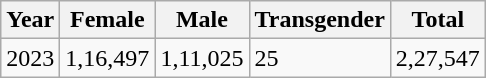<table class="wikitable">
<tr>
<th>Year</th>
<th>Female</th>
<th>Male</th>
<th>Transgender</th>
<th>Total</th>
</tr>
<tr>
<td>2023</td>
<td>1,16,497</td>
<td>1,11,025</td>
<td>25</td>
<td>2,27,547</td>
</tr>
</table>
